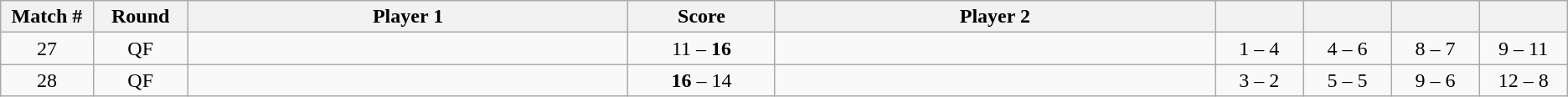<table class="wikitable">
<tr>
<th width="2%">Match #</th>
<th width="2%">Round</th>
<th width="15%">Player 1</th>
<th width="5%">Score</th>
<th width="15%">Player 2</th>
<th width="3%"></th>
<th width="3%"></th>
<th width="3%"></th>
<th width="3%"></th>
</tr>
<tr style=text-align:center;"background:#;">
<td>27</td>
<td>QF</td>
<td></td>
<td>11 – <strong>16</strong></td>
<td></td>
<td>1 – 4</td>
<td>4 – 6</td>
<td>8 – 7</td>
<td>9 – 11</td>
</tr>
<tr style=text-align:center;"background:#;">
<td>28</td>
<td>QF</td>
<td></td>
<td><strong>16</strong> – 14</td>
<td></td>
<td>3 – 2</td>
<td>5 – 5</td>
<td>9 – 6</td>
<td>12 – 8</td>
</tr>
</table>
